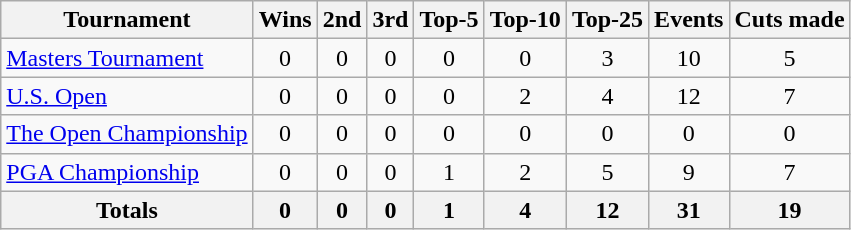<table class=wikitable style=text-align:center>
<tr>
<th>Tournament</th>
<th>Wins</th>
<th>2nd</th>
<th>3rd</th>
<th>Top-5</th>
<th>Top-10</th>
<th>Top-25</th>
<th>Events</th>
<th>Cuts made</th>
</tr>
<tr>
<td align=left><a href='#'>Masters Tournament</a></td>
<td>0</td>
<td>0</td>
<td>0</td>
<td>0</td>
<td>0</td>
<td>3</td>
<td>10</td>
<td>5</td>
</tr>
<tr>
<td align=left><a href='#'>U.S. Open</a></td>
<td>0</td>
<td>0</td>
<td>0</td>
<td>0</td>
<td>2</td>
<td>4</td>
<td>12</td>
<td>7</td>
</tr>
<tr>
<td align=left><a href='#'>The Open Championship</a></td>
<td>0</td>
<td>0</td>
<td>0</td>
<td>0</td>
<td>0</td>
<td>0</td>
<td>0</td>
<td>0</td>
</tr>
<tr>
<td align=left><a href='#'>PGA Championship</a></td>
<td>0</td>
<td>0</td>
<td>0</td>
<td>1</td>
<td>2</td>
<td>5</td>
<td>9</td>
<td>7</td>
</tr>
<tr>
<th>Totals</th>
<th>0</th>
<th>0</th>
<th>0</th>
<th>1</th>
<th>4</th>
<th>12</th>
<th>31</th>
<th>19</th>
</tr>
</table>
